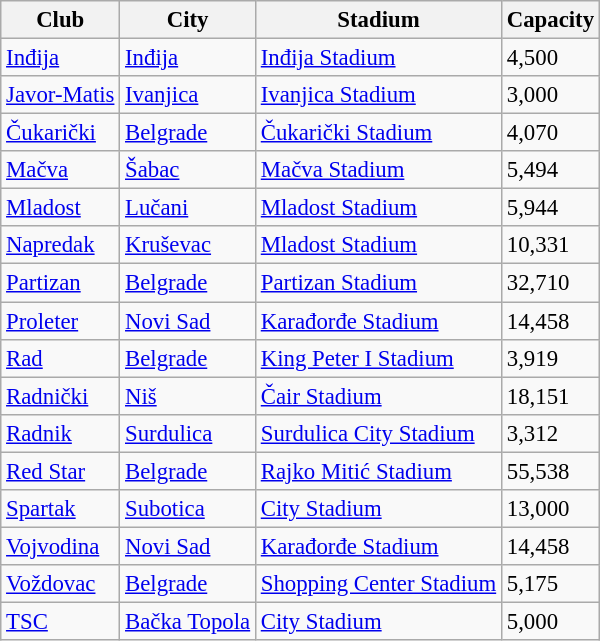<table class="wikitable sortable" style="font-size:95%">
<tr>
<th>Club</th>
<th>City</th>
<th>Stadium</th>
<th>Capacity</th>
</tr>
<tr>
<td><a href='#'>Inđija</a></td>
<td><a href='#'>Inđija</a></td>
<td><a href='#'>Inđija Stadium</a></td>
<td>4,500</td>
</tr>
<tr>
<td><a href='#'>Javor-Matis</a></td>
<td><a href='#'>Ivanjica</a></td>
<td><a href='#'>Ivanjica Stadium</a></td>
<td>3,000</td>
</tr>
<tr>
<td><a href='#'>Čukarički</a></td>
<td><a href='#'>Belgrade</a></td>
<td><a href='#'>Čukarički Stadium</a></td>
<td>4,070</td>
</tr>
<tr>
<td><a href='#'>Mačva</a></td>
<td><a href='#'>Šabac</a></td>
<td><a href='#'>Mačva Stadium</a></td>
<td>5,494</td>
</tr>
<tr>
<td><a href='#'>Mladost</a></td>
<td><a href='#'>Lučani</a></td>
<td><a href='#'>Mladost Stadium</a></td>
<td>5,944</td>
</tr>
<tr>
<td><a href='#'>Napredak</a></td>
<td><a href='#'>Kruševac</a></td>
<td><a href='#'>Mladost Stadium</a></td>
<td>10,331</td>
</tr>
<tr>
<td><a href='#'>Partizan</a></td>
<td><a href='#'>Belgrade</a></td>
<td><a href='#'>Partizan Stadium</a></td>
<td>32,710</td>
</tr>
<tr>
<td><a href='#'>Proleter</a></td>
<td><a href='#'>Novi Sad</a></td>
<td><a href='#'>Karađorđe Stadium</a></td>
<td>14,458</td>
</tr>
<tr>
<td><a href='#'>Rad</a></td>
<td><a href='#'>Belgrade</a></td>
<td><a href='#'>King Peter I Stadium</a></td>
<td>3,919</td>
</tr>
<tr>
<td><a href='#'>Radnički</a></td>
<td><a href='#'>Niš</a></td>
<td><a href='#'>Čair Stadium</a></td>
<td>18,151</td>
</tr>
<tr>
<td><a href='#'>Radnik</a></td>
<td><a href='#'>Surdulica</a></td>
<td><a href='#'>Surdulica City Stadium</a></td>
<td>3,312</td>
</tr>
<tr>
<td><a href='#'>Red Star</a></td>
<td><a href='#'>Belgrade</a></td>
<td><a href='#'>Rajko Mitić Stadium</a></td>
<td>55,538</td>
</tr>
<tr>
<td><a href='#'>Spartak</a></td>
<td><a href='#'>Subotica</a></td>
<td><a href='#'>City Stadium</a></td>
<td>13,000</td>
</tr>
<tr>
<td><a href='#'>Vojvodina</a></td>
<td><a href='#'>Novi Sad</a></td>
<td><a href='#'>Karađorđe Stadium</a></td>
<td>14,458</td>
</tr>
<tr>
<td><a href='#'>Voždovac</a></td>
<td><a href='#'>Belgrade</a></td>
<td><a href='#'>Shopping Center Stadium</a></td>
<td>5,175</td>
</tr>
<tr>
<td><a href='#'>TSC</a></td>
<td><a href='#'>Bačka Topola</a></td>
<td><a href='#'>City Stadium</a></td>
<td>5,000</td>
</tr>
</table>
